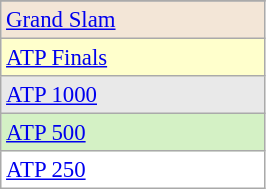<table class="wikitable nowrap" style="font-size:95%; width:14%;">
<tr>
</tr>
<tr style="background:#f3e6d7;">
<td><a href='#'>Grand Slam</a></td>
</tr>
<tr style="background:#ffc;">
<td><a href='#'>ATP Finals</a></td>
</tr>
<tr style="background:#e9e9e9;">
<td><a href='#'>ATP 1000</a></td>
</tr>
<tr style="background:#d4f1c5;">
<td><a href='#'>ATP 500</a></td>
</tr>
<tr style="background:#fff;">
<td><a href='#'>ATP 250</a></td>
</tr>
</table>
